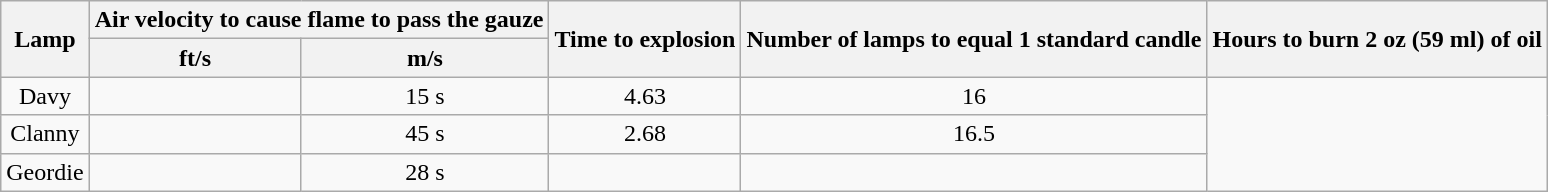<table class="wikitable" style="text-align: center">
<tr>
<th rowspan=2>Lamp</th>
<th colspan=2>Air velocity to cause flame to pass the gauze</th>
<th rowspan=2>Time to explosion</th>
<th rowspan=2>Number of lamps to equal 1 standard candle</th>
<th rowspan=2>Hours to burn 2 oz (59 ml) of oil</th>
</tr>
<tr>
<th>ft/s</th>
<th>m/s</th>
</tr>
<tr>
<td>Davy</td>
<td></td>
<td>15 s</td>
<td>4.63</td>
<td>16</td>
</tr>
<tr>
<td>Clanny</td>
<td></td>
<td>45 s</td>
<td>2.68</td>
<td>16.5</td>
</tr>
<tr>
<td>Geordie</td>
<td></td>
<td>28 s</td>
<td></td>
<td></td>
</tr>
</table>
